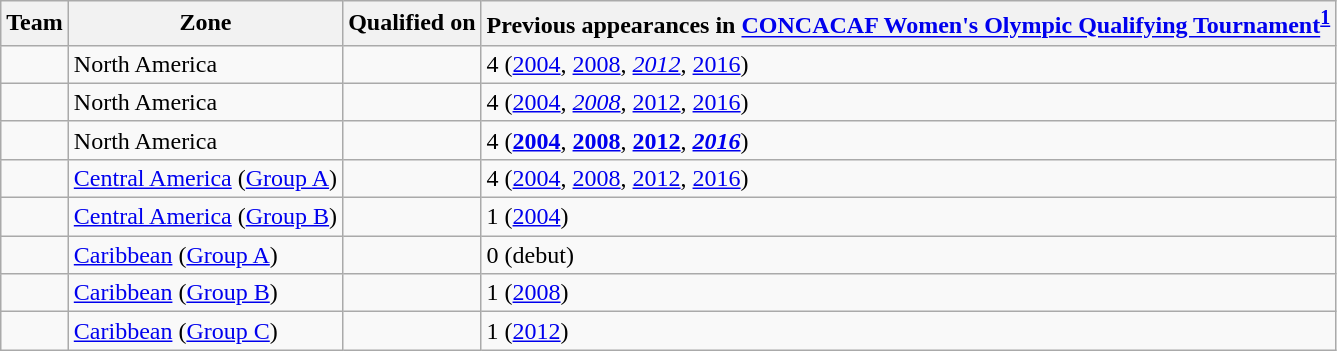<table class="wikitable sortable">
<tr>
<th>Team</th>
<th>Zone</th>
<th>Qualified on</th>
<th data-sort-type="number">Previous appearances in <a href='#'>CONCACAF Women's Olympic Qualifying Tournament</a><sup><strong><a href='#'>1</a></strong></sup></th>
</tr>
<tr>
<td></td>
<td>North America</td>
<td></td>
<td>4 (<a href='#'>2004</a>, <a href='#'>2008</a>, <em><a href='#'>2012</a></em>, <a href='#'>2016</a>)</td>
</tr>
<tr>
<td></td>
<td>North America</td>
<td></td>
<td>4 (<a href='#'>2004</a>, <em><a href='#'>2008</a></em>, <a href='#'>2012</a>, <a href='#'>2016</a>)</td>
</tr>
<tr>
<td></td>
<td>North America</td>
<td></td>
<td>4 (<strong><a href='#'>2004</a></strong>, <strong><a href='#'>2008</a></strong>, <strong><a href='#'>2012</a></strong>, <strong><em><a href='#'>2016</a></em></strong>)</td>
</tr>
<tr>
<td></td>
<td><a href='#'>Central America</a> (<a href='#'>Group A</a>)</td>
<td></td>
<td>4 (<a href='#'>2004</a>, <a href='#'>2008</a>, <a href='#'>2012</a>, <a href='#'>2016</a>)</td>
</tr>
<tr>
<td></td>
<td><a href='#'>Central America</a> (<a href='#'>Group B</a>)</td>
<td></td>
<td>1 (<a href='#'>2004</a>)</td>
</tr>
<tr>
<td></td>
<td><a href='#'>Caribbean</a> (<a href='#'>Group A</a>)</td>
<td></td>
<td>0 (debut)</td>
</tr>
<tr>
<td></td>
<td><a href='#'>Caribbean</a> (<a href='#'>Group B</a>)</td>
<td></td>
<td>1 (<a href='#'>2008</a>)</td>
</tr>
<tr>
<td></td>
<td><a href='#'>Caribbean</a> (<a href='#'>Group C</a>)</td>
<td></td>
<td>1 (<a href='#'>2012</a>)</td>
</tr>
</table>
